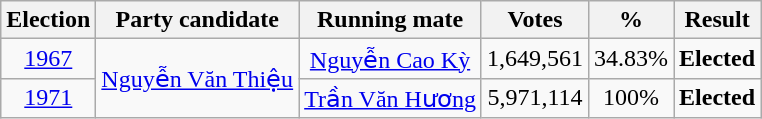<table class="wikitable" style="text-align:center">
<tr>
<th>Election</th>
<th>Party candidate</th>
<th>Running mate</th>
<th>Votes</th>
<th>%</th>
<th>Result</th>
</tr>
<tr>
<td><a href='#'>1967</a></td>
<td rowspan="2"><a href='#'>Nguyễn Văn Thiệu</a></td>
<td><a href='#'>Nguyễn Cao Kỳ</a></td>
<td>1,649,561</td>
<td>34.83%</td>
<td><strong>Elected</strong> </td>
</tr>
<tr>
<td><a href='#'>1971</a></td>
<td><a href='#'>Trần Văn Hương</a></td>
<td>5,971,114</td>
<td>100%</td>
<td><strong>Elected</strong> </td>
</tr>
</table>
